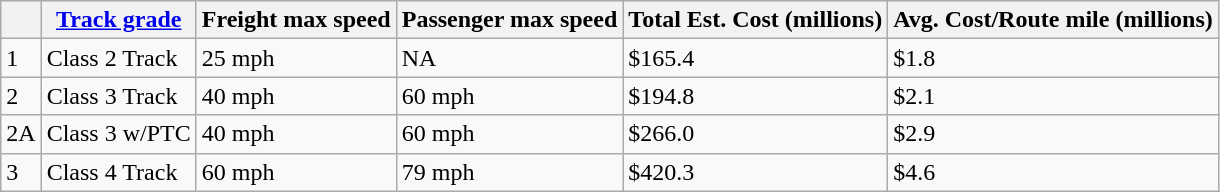<table class="wikitable">
<tr>
<th></th>
<th><a href='#'>Track grade</a></th>
<th>Freight max speed</th>
<th>Passenger max speed</th>
<th>Total Est. Cost (millions)</th>
<th>Avg. Cost/Route mile (millions)</th>
</tr>
<tr>
<td>1</td>
<td>Class 2 Track</td>
<td>25 mph</td>
<td>NA</td>
<td>$165.4</td>
<td>$1.8</td>
</tr>
<tr>
<td>2</td>
<td>Class 3 Track</td>
<td>40 mph</td>
<td>60 mph</td>
<td>$194.8</td>
<td>$2.1</td>
</tr>
<tr>
<td>2A</td>
<td>Class 3 w/PTC</td>
<td>40 mph</td>
<td>60 mph</td>
<td>$266.0</td>
<td>$2.9</td>
</tr>
<tr>
<td>3</td>
<td>Class 4 Track</td>
<td>60 mph</td>
<td>79 mph</td>
<td>$420.3</td>
<td>$4.6</td>
</tr>
</table>
